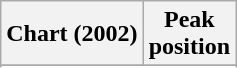<table class="wikitable sortable plainrowheaders" style="text-align:center">
<tr>
<th scope="col">Chart (2002)</th>
<th scope="col">Peak<br>position</th>
</tr>
<tr>
</tr>
<tr>
</tr>
</table>
